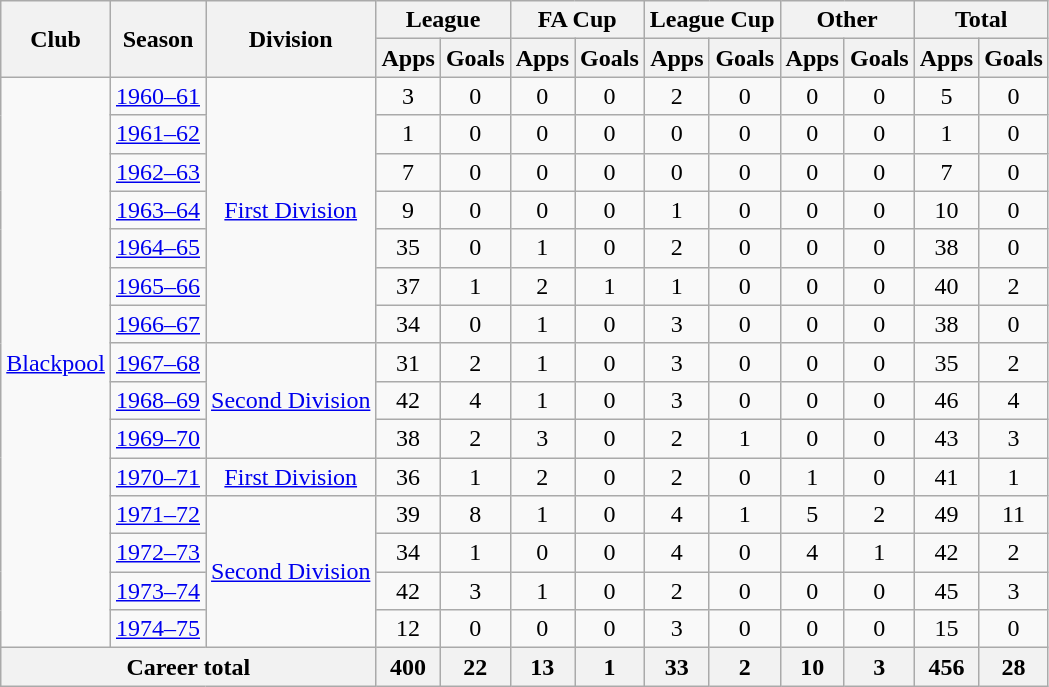<table class="wikitable" style="text-align:center;">
<tr>
<th rowspan="2">Club</th>
<th rowspan="2">Season</th>
<th rowspan="2">Division</th>
<th colspan="2">League</th>
<th colspan="2">FA Cup</th>
<th colspan="2">League Cup</th>
<th colspan="2">Other</th>
<th colspan="2">Total</th>
</tr>
<tr>
<th>Apps</th>
<th>Goals</th>
<th>Apps</th>
<th>Goals</th>
<th>Apps</th>
<th>Goals</th>
<th>Apps</th>
<th>Goals</th>
<th>Apps</th>
<th>Goals</th>
</tr>
<tr>
<td rowspan="15"><a href='#'>Blackpool</a></td>
<td><a href='#'>1960–61</a></td>
<td rowspan="7"><a href='#'>First Division</a></td>
<td>3</td>
<td>0</td>
<td>0</td>
<td>0</td>
<td>2</td>
<td>0</td>
<td>0</td>
<td>0</td>
<td>5</td>
<td>0</td>
</tr>
<tr>
<td><a href='#'>1961–62</a></td>
<td>1</td>
<td>0</td>
<td>0</td>
<td>0</td>
<td>0</td>
<td>0</td>
<td>0</td>
<td>0</td>
<td>1</td>
<td>0</td>
</tr>
<tr>
<td><a href='#'>1962–63</a></td>
<td>7</td>
<td>0</td>
<td>0</td>
<td>0</td>
<td>0</td>
<td>0</td>
<td>0</td>
<td>0</td>
<td>7</td>
<td>0</td>
</tr>
<tr>
<td><a href='#'>1963–64</a></td>
<td>9</td>
<td>0</td>
<td>0</td>
<td>0</td>
<td>1</td>
<td>0</td>
<td>0</td>
<td>0</td>
<td>10</td>
<td>0</td>
</tr>
<tr>
<td><a href='#'>1964–65</a></td>
<td>35</td>
<td>0</td>
<td>1</td>
<td>0</td>
<td>2</td>
<td>0</td>
<td>0</td>
<td>0</td>
<td>38</td>
<td>0</td>
</tr>
<tr>
<td><a href='#'>1965–66</a></td>
<td>37</td>
<td>1</td>
<td>2</td>
<td>1</td>
<td>1</td>
<td>0</td>
<td>0</td>
<td>0</td>
<td>40</td>
<td>2</td>
</tr>
<tr>
<td><a href='#'>1966–67</a></td>
<td>34</td>
<td>0</td>
<td>1</td>
<td>0</td>
<td>3</td>
<td>0</td>
<td>0</td>
<td>0</td>
<td>38</td>
<td>0</td>
</tr>
<tr>
<td><a href='#'>1967–68</a></td>
<td rowspan="3"><a href='#'>Second Division</a></td>
<td>31</td>
<td>2</td>
<td>1</td>
<td>0</td>
<td>3</td>
<td>0</td>
<td>0</td>
<td>0</td>
<td>35</td>
<td>2</td>
</tr>
<tr>
<td><a href='#'>1968–69</a></td>
<td>42</td>
<td>4</td>
<td>1</td>
<td>0</td>
<td>3</td>
<td>0</td>
<td>0</td>
<td>0</td>
<td>46</td>
<td>4</td>
</tr>
<tr>
<td><a href='#'>1969–70</a></td>
<td>38</td>
<td>2</td>
<td>3</td>
<td>0</td>
<td>2</td>
<td>1</td>
<td>0</td>
<td>0</td>
<td>43</td>
<td>3</td>
</tr>
<tr>
<td><a href='#'>1970–71</a></td>
<td rowspan="1"><a href='#'>First Division</a></td>
<td>36</td>
<td>1</td>
<td>2</td>
<td>0</td>
<td>2</td>
<td>0</td>
<td>1</td>
<td>0</td>
<td>41</td>
<td>1</td>
</tr>
<tr>
<td><a href='#'>1971–72</a></td>
<td rowspan="4"><a href='#'>Second Division</a></td>
<td>39</td>
<td>8</td>
<td>1</td>
<td>0</td>
<td>4</td>
<td>1</td>
<td>5</td>
<td>2</td>
<td>49</td>
<td>11</td>
</tr>
<tr>
<td><a href='#'>1972–73</a></td>
<td>34</td>
<td>1</td>
<td>0</td>
<td>0</td>
<td>4</td>
<td>0</td>
<td>4</td>
<td>1</td>
<td>42</td>
<td>2</td>
</tr>
<tr>
<td><a href='#'>1973–74</a></td>
<td>42</td>
<td>3</td>
<td>1</td>
<td>0</td>
<td>2</td>
<td>0</td>
<td>0</td>
<td>0</td>
<td>45</td>
<td>3</td>
</tr>
<tr>
<td><a href='#'>1974–75</a></td>
<td>12</td>
<td>0</td>
<td>0</td>
<td>0</td>
<td>3</td>
<td>0</td>
<td>0</td>
<td>0</td>
<td>15</td>
<td>0</td>
</tr>
<tr>
<th colspan="3">Career total</th>
<th>400</th>
<th>22</th>
<th>13</th>
<th>1</th>
<th>33</th>
<th>2</th>
<th>10</th>
<th>3</th>
<th>456</th>
<th>28</th>
</tr>
</table>
